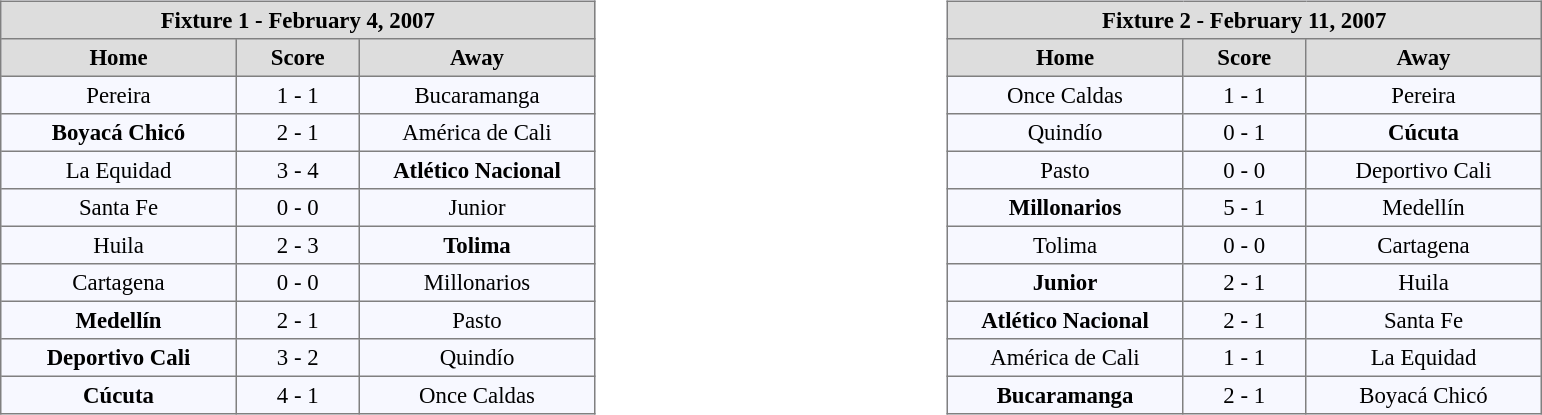<table width=100%>
<tr>
<td valign=top width=50% align=left><br><table align=center bgcolor="#f7f8ff" cellpadding="3" cellspacing="0" border="1" style="font-size: 95%; border: gray solid 1px; border-collapse: collapse;">
<tr align=center bgcolor=#DDDDDD style="color:black;">
<th colspan=3 align=center>Fixture 1 - February 4, 2007</th>
</tr>
<tr align=center bgcolor=#DDDDDD style="color:black;">
<th width="150">Home</th>
<th width="75">Score</th>
<th width="150">Away</th>
</tr>
<tr align=center>
<td>Pereira</td>
<td>1 - 1</td>
<td>Bucaramanga</td>
</tr>
<tr align=center>
<td><strong>Boyacá Chicó</strong></td>
<td>2 - 1</td>
<td>América de Cali</td>
</tr>
<tr align=center>
<td>La Equidad</td>
<td>3 - 4</td>
<td><strong>Atlético Nacional</strong></td>
</tr>
<tr align=center>
<td>Santa Fe</td>
<td>0 - 0</td>
<td>Junior</td>
</tr>
<tr align=center>
<td>Huila</td>
<td>2 - 3</td>
<td><strong>Tolima</strong></td>
</tr>
<tr align=center>
<td>Cartagena</td>
<td>0 - 0</td>
<td>Millonarios</td>
</tr>
<tr align=center>
<td><strong>Medellín</strong></td>
<td>2 - 1</td>
<td>Pasto</td>
</tr>
<tr align=center>
<td><strong>Deportivo Cali</strong></td>
<td>3 - 2</td>
<td>Quindío</td>
</tr>
<tr align=center>
<td><strong>Cúcuta</strong></td>
<td>4 - 1</td>
<td>Once Caldas</td>
</tr>
</table>
</td>
<td valign=top width=50% align=left><br><table align=center bgcolor="#f7f8ff" cellpadding="3" cellspacing="0" border="1" style="font-size: 95%; border: gray solid 1px; border-collapse: collapse;">
<tr align=center bgcolor=#DDDDDD style="color:black;">
<th colspan=3 align=center>Fixture 2 - February 11, 2007</th>
</tr>
<tr align=center bgcolor=#DDDDDD style="color:black;">
<th width="150">Home</th>
<th width="75">Score</th>
<th width="150">Away</th>
</tr>
<tr align=center>
<td>Once Caldas</td>
<td>1 - 1</td>
<td>Pereira</td>
</tr>
<tr align=center>
<td>Quindío</td>
<td>0 - 1</td>
<td><strong>Cúcuta</strong></td>
</tr>
<tr align=center>
<td>Pasto</td>
<td>0 - 0</td>
<td>Deportivo Cali</td>
</tr>
<tr align=center>
<td><strong>Millonarios</strong></td>
<td>5 - 1</td>
<td>Medellín</td>
</tr>
<tr align=center>
<td>Tolima</td>
<td>0 - 0</td>
<td>Cartagena</td>
</tr>
<tr align=center>
<td><strong>Junior</strong></td>
<td>2 - 1</td>
<td>Huila</td>
</tr>
<tr align=center>
<td><strong>Atlético Nacional</strong></td>
<td>2 - 1</td>
<td>Santa Fe</td>
</tr>
<tr align=center>
<td>América de Cali</td>
<td>1 - 1</td>
<td>La Equidad</td>
</tr>
<tr align=center>
<td><strong>Bucaramanga</strong></td>
<td>2 - 1</td>
<td>Boyacá Chicó</td>
</tr>
</table>
</td>
</tr>
</table>
